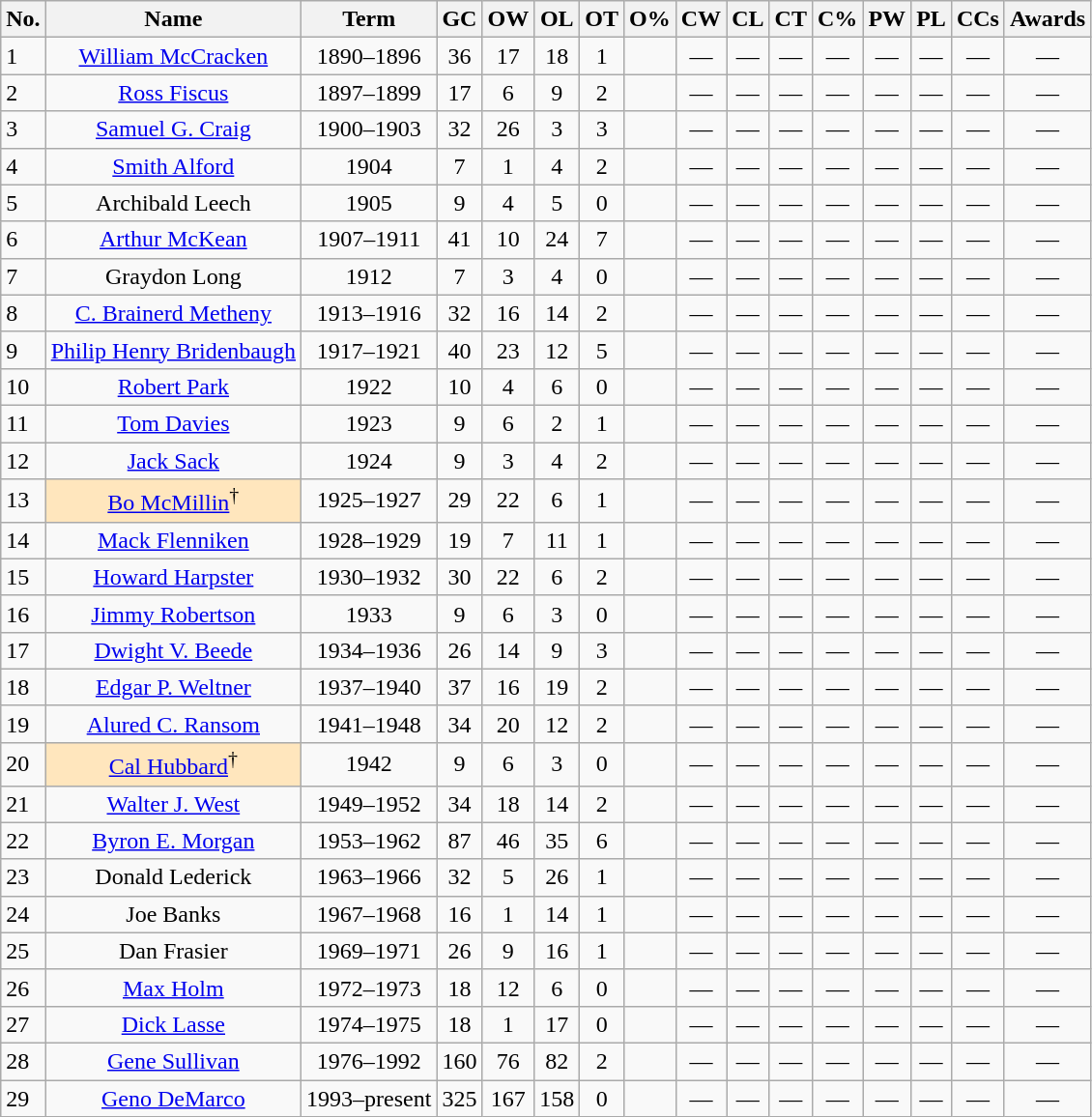<table class="wikitable sortable">
<tr>
<th>No.</th>
<th>Name</th>
<th>Term</th>
<th>GC</th>
<th>OW</th>
<th>OL</th>
<th>OT</th>
<th>O%</th>
<th>CW</th>
<th>CL</th>
<th>CT</th>
<th>C%</th>
<th>PW</th>
<th>PL</th>
<th>CCs</th>
<th class="unsortable">Awards</th>
</tr>
<tr>
<td>1</td>
<td align="center"><a href='#'>William McCracken</a></td>
<td align="center">1890–1896</td>
<td align="center">36</td>
<td align="center">17</td>
<td align="center">18</td>
<td align="center">1</td>
<td align="center"></td>
<td align="center">—</td>
<td align="center">—</td>
<td align="center">—</td>
<td align="center">—</td>
<td align="center">—</td>
<td align="center">—</td>
<td align="center">—</td>
<td align="center">—</td>
</tr>
<tr>
<td>2</td>
<td align="center"><a href='#'>Ross Fiscus</a></td>
<td align="center">1897–1899</td>
<td align="center">17</td>
<td align="center">6</td>
<td align="center">9</td>
<td align="center">2</td>
<td align="center"></td>
<td align="center">—</td>
<td align="center">—</td>
<td align="center">—</td>
<td align="center">—</td>
<td align="center">—</td>
<td align="center">—</td>
<td align="center">—</td>
<td align="center">—</td>
</tr>
<tr>
<td>3</td>
<td align="center"><a href='#'>Samuel G. Craig</a></td>
<td align="center">1900–1903</td>
<td align="center">32</td>
<td align="center">26</td>
<td align="center">3</td>
<td align="center">3</td>
<td align="center"></td>
<td align="center">—</td>
<td align="center">—</td>
<td align="center">—</td>
<td align="center">—</td>
<td align="center">—</td>
<td align="center">—</td>
<td align="center">—</td>
<td align="center">—</td>
</tr>
<tr>
<td>4</td>
<td align="center"><a href='#'>Smith Alford</a></td>
<td align="center">1904</td>
<td align="center">7</td>
<td align="center">1</td>
<td align="center">4</td>
<td align="center">2</td>
<td align="center"></td>
<td align="center">—</td>
<td align="center">—</td>
<td align="center">—</td>
<td align="center">—</td>
<td align="center">—</td>
<td align="center">—</td>
<td align="center">—</td>
<td align="center">—</td>
</tr>
<tr>
<td>5</td>
<td align="center">Archibald Leech</td>
<td align="center">1905</td>
<td align="center">9</td>
<td align="center">4</td>
<td align="center">5</td>
<td align="center">0</td>
<td align="center"></td>
<td align="center">—</td>
<td align="center">—</td>
<td align="center">—</td>
<td align="center">—</td>
<td align="center">—</td>
<td align="center">—</td>
<td align="center">—</td>
<td align="center">—</td>
</tr>
<tr>
<td>6</td>
<td align="center"><a href='#'>Arthur McKean</a></td>
<td align="center">1907–1911</td>
<td align="center">41</td>
<td align="center">10</td>
<td align="center">24</td>
<td align="center">7</td>
<td align="center"></td>
<td align="center">—</td>
<td align="center">—</td>
<td align="center">—</td>
<td align="center">—</td>
<td align="center">—</td>
<td align="center">—</td>
<td align="center">—</td>
<td align="center">—</td>
</tr>
<tr>
<td>7</td>
<td align="center">Graydon Long</td>
<td align="center">1912</td>
<td align="center">7</td>
<td align="center">3</td>
<td align="center">4</td>
<td align="center">0</td>
<td align="center"></td>
<td align="center">—</td>
<td align="center">—</td>
<td align="center">—</td>
<td align="center">—</td>
<td align="center">—</td>
<td align="center">—</td>
<td align="center">—</td>
<td align="center">—</td>
</tr>
<tr>
<td>8</td>
<td align="center"><a href='#'>C. Brainerd Metheny</a></td>
<td align="center">1913–1916</td>
<td align="center">32</td>
<td align="center">16</td>
<td align="center">14</td>
<td align="center">2</td>
<td align="center"></td>
<td align="center">—</td>
<td align="center">—</td>
<td align="center">—</td>
<td align="center">—</td>
<td align="center">—</td>
<td align="center">—</td>
<td align="center">—</td>
<td align="center">—</td>
</tr>
<tr>
<td>9</td>
<td align="center"><a href='#'>Philip Henry Bridenbaugh</a></td>
<td align="center">1917–1921</td>
<td align="center">40</td>
<td align="center">23</td>
<td align="center">12</td>
<td align="center">5</td>
<td align="center"></td>
<td align="center">—</td>
<td align="center">—</td>
<td align="center">—</td>
<td align="center">—</td>
<td align="center">—</td>
<td align="center">—</td>
<td align="center">—</td>
<td align="center">—</td>
</tr>
<tr>
<td>10</td>
<td align="center"><a href='#'>Robert Park</a></td>
<td align="center">1922</td>
<td align="center">10</td>
<td align="center">4</td>
<td align="center">6</td>
<td align="center">0</td>
<td align="center"></td>
<td align="center">—</td>
<td align="center">—</td>
<td align="center">—</td>
<td align="center">—</td>
<td align="center">—</td>
<td align="center">—</td>
<td align="center">—</td>
<td align="center">—</td>
</tr>
<tr>
<td>11</td>
<td align="center"><a href='#'>Tom Davies</a></td>
<td align="center">1923</td>
<td align="center">9</td>
<td align="center">6</td>
<td align="center">2</td>
<td align="center">1</td>
<td align="center"></td>
<td align="center">—</td>
<td align="center">—</td>
<td align="center">—</td>
<td align="center">—</td>
<td align="center">—</td>
<td align="center">—</td>
<td align="center">—</td>
<td align="center">—</td>
</tr>
<tr>
<td>12</td>
<td align="center"><a href='#'>Jack Sack</a></td>
<td align="center">1924</td>
<td align="center">9</td>
<td align="center">3</td>
<td align="center">4</td>
<td align="center">2</td>
<td align="center"></td>
<td align="center">—</td>
<td align="center">—</td>
<td align="center">—</td>
<td align="center">—</td>
<td align="center">—</td>
<td align="center">—</td>
<td align="center">—</td>
<td align="center">—</td>
</tr>
<tr>
<td>13</td>
<td align="center" bgcolor="#FFE6BD"><a href='#'>Bo McMillin</a><sup>†</sup></td>
<td align="center">1925–1927</td>
<td align="center">29</td>
<td align="center">22</td>
<td align="center">6</td>
<td align="center">1</td>
<td align="center"></td>
<td align="center">—</td>
<td align="center">—</td>
<td align="center">—</td>
<td align="center">—</td>
<td align="center">—</td>
<td align="center">—</td>
<td align="center">—</td>
<td align="center">—</td>
</tr>
<tr>
<td>14</td>
<td align="center"><a href='#'>Mack Flenniken</a></td>
<td align="center">1928–1929</td>
<td align="center">19</td>
<td align="center">7</td>
<td align="center">11</td>
<td align="center">1</td>
<td align="center"></td>
<td align="center">—</td>
<td align="center">—</td>
<td align="center">—</td>
<td align="center">—</td>
<td align="center">—</td>
<td align="center">—</td>
<td align="center">—</td>
<td align="center">—</td>
</tr>
<tr>
<td>15</td>
<td align="center"><a href='#'>Howard Harpster</a></td>
<td align="center">1930–1932</td>
<td align="center">30</td>
<td align="center">22</td>
<td align="center">6</td>
<td align="center">2</td>
<td align="center"></td>
<td align="center">—</td>
<td align="center">—</td>
<td align="center">—</td>
<td align="center">—</td>
<td align="center">—</td>
<td align="center">—</td>
<td align="center">—</td>
<td align="center">—</td>
</tr>
<tr>
<td>16</td>
<td align="center"><a href='#'>Jimmy Robertson</a></td>
<td align="center">1933</td>
<td align="center">9</td>
<td align="center">6</td>
<td align="center">3</td>
<td align="center">0</td>
<td align="center"></td>
<td align="center">—</td>
<td align="center">—</td>
<td align="center">—</td>
<td align="center">—</td>
<td align="center">—</td>
<td align="center">—</td>
<td align="center">—</td>
<td align="center">—</td>
</tr>
<tr>
<td>17</td>
<td align="center"><a href='#'>Dwight V. Beede</a></td>
<td align="center">1934–1936</td>
<td align="center">26</td>
<td align="center">14</td>
<td align="center">9</td>
<td align="center">3</td>
<td align="center"></td>
<td align="center">—</td>
<td align="center">—</td>
<td align="center">—</td>
<td align="center">—</td>
<td align="center">—</td>
<td align="center">—</td>
<td align="center">—</td>
<td align="center">—</td>
</tr>
<tr>
<td>18</td>
<td align="center"><a href='#'>Edgar P. Weltner</a></td>
<td align="center">1937–1940</td>
<td align="center">37</td>
<td align="center">16</td>
<td align="center">19</td>
<td align="center">2</td>
<td align="center"></td>
<td align="center">—</td>
<td align="center">—</td>
<td align="center">—</td>
<td align="center">—</td>
<td align="center">—</td>
<td align="center">—</td>
<td align="center">—</td>
<td align="center">—</td>
</tr>
<tr>
<td>19</td>
<td align="center"><a href='#'>Alured C. Ransom</a></td>
<td align="center">1941–1948</td>
<td align="center">34</td>
<td align="center">20</td>
<td align="center">12</td>
<td align="center">2</td>
<td align="center"></td>
<td align="center">—</td>
<td align="center">—</td>
<td align="center">—</td>
<td align="center">—</td>
<td align="center">—</td>
<td align="center">—</td>
<td align="center">—</td>
<td align="center">—</td>
</tr>
<tr>
<td>20</td>
<td align="center" bgcolor="#FFE6BD"><a href='#'>Cal Hubbard</a><sup>†</sup></td>
<td align="center">1942</td>
<td align="center">9</td>
<td align="center">6</td>
<td align="center">3</td>
<td align="center">0</td>
<td align="center"></td>
<td align="center">—</td>
<td align="center">—</td>
<td align="center">—</td>
<td align="center">—</td>
<td align="center">—</td>
<td align="center">—</td>
<td align="center">—</td>
<td align="center">—</td>
</tr>
<tr>
<td>21</td>
<td align="center"><a href='#'>Walter J. West</a></td>
<td align="center">1949–1952</td>
<td align="center">34</td>
<td align="center">18</td>
<td align="center">14</td>
<td align="center">2</td>
<td align="center"></td>
<td align="center">—</td>
<td align="center">—</td>
<td align="center">—</td>
<td align="center">—</td>
<td align="center">—</td>
<td align="center">—</td>
<td align="center">—</td>
<td align="center">—</td>
</tr>
<tr>
<td>22</td>
<td align="center"><a href='#'>Byron E. Morgan</a></td>
<td align="center">1953–1962</td>
<td align="center">87</td>
<td align="center">46</td>
<td align="center">35</td>
<td align="center">6</td>
<td align="center"></td>
<td align="center">—</td>
<td align="center">—</td>
<td align="center">—</td>
<td align="center">—</td>
<td align="center">—</td>
<td align="center">—</td>
<td align="center">—</td>
<td align="center">—</td>
</tr>
<tr>
<td>23</td>
<td align="center">Donald Lederick</td>
<td align="center">1963–1966</td>
<td align="center">32</td>
<td align="center">5</td>
<td align="center">26</td>
<td align="center">1</td>
<td align="center"></td>
<td align="center">—</td>
<td align="center">—</td>
<td align="center">—</td>
<td align="center">—</td>
<td align="center">—</td>
<td align="center">—</td>
<td align="center">—</td>
<td align="center">—</td>
</tr>
<tr>
<td>24</td>
<td align="center">Joe Banks</td>
<td align="center">1967–1968</td>
<td align="center">16</td>
<td align="center">1</td>
<td align="center">14</td>
<td align="center">1</td>
<td align="center"></td>
<td align="center">—</td>
<td align="center">—</td>
<td align="center">—</td>
<td align="center">—</td>
<td align="center">—</td>
<td align="center">—</td>
<td align="center">—</td>
<td align="center">—</td>
</tr>
<tr>
<td>25</td>
<td align="center">Dan Frasier</td>
<td align="center">1969–1971</td>
<td align="center">26</td>
<td align="center">9</td>
<td align="center">16</td>
<td align="center">1</td>
<td align="center"></td>
<td align="center">—</td>
<td align="center">—</td>
<td align="center">—</td>
<td align="center">—</td>
<td align="center">—</td>
<td align="center">—</td>
<td align="center">—</td>
<td align="center">—</td>
</tr>
<tr>
<td>26</td>
<td align="center"><a href='#'>Max Holm</a></td>
<td align="center">1972–1973</td>
<td align="center">18</td>
<td align="center">12</td>
<td align="center">6</td>
<td align="center">0</td>
<td align="center"></td>
<td align="center">—</td>
<td align="center">—</td>
<td align="center">—</td>
<td align="center">—</td>
<td align="center">—</td>
<td align="center">—</td>
<td align="center">—</td>
<td align="center">—</td>
</tr>
<tr>
<td>27</td>
<td align="center"><a href='#'>Dick Lasse</a></td>
<td align="center">1974–1975</td>
<td align="center">18</td>
<td align="center">1</td>
<td align="center">17</td>
<td align="center">0</td>
<td align="center"></td>
<td align="center">—</td>
<td align="center">—</td>
<td align="center">—</td>
<td align="center">—</td>
<td align="center">—</td>
<td align="center">—</td>
<td align="center">—</td>
<td align="center">—</td>
</tr>
<tr>
<td>28</td>
<td align="center"><a href='#'>Gene Sullivan</a></td>
<td align="center">1976–1992</td>
<td align="center">160</td>
<td align="center">76</td>
<td align="center">82</td>
<td align="center">2</td>
<td align="center"></td>
<td align="center">—</td>
<td align="center">—</td>
<td align="center">—</td>
<td align="center">—</td>
<td align="center">—</td>
<td align="center">—</td>
<td align="center">—</td>
<td align="center">—</td>
</tr>
<tr>
<td>29</td>
<td align="center"><a href='#'>Geno DeMarco</a></td>
<td align="center">1993–present</td>
<td align="center">325</td>
<td align="center">167</td>
<td align="center">158</td>
<td align="center">0</td>
<td align="center"></td>
<td align="center">—</td>
<td align="center">—</td>
<td align="center">—</td>
<td align="center">—</td>
<td align="center">—</td>
<td align="center">—</td>
<td align="center">—</td>
<td align="center">—</td>
</tr>
</table>
